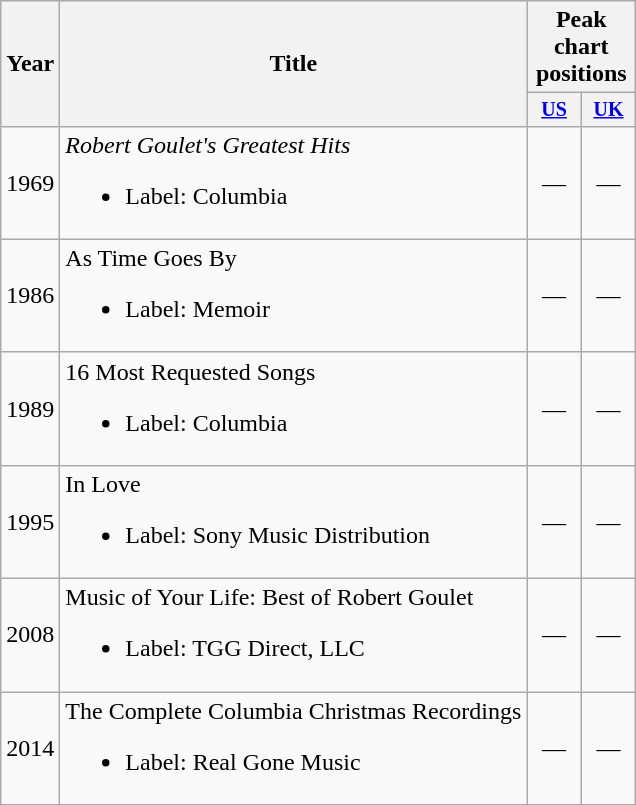<table class="wikitable">
<tr>
<th rowspan="2">Year</th>
<th rowspan="2">Title</th>
<th colspan="2">Peak chart positions</th>
</tr>
<tr style="font-size:smaller;">
<th width="30"><a href='#'>US</a></th>
<th width="30"><a href='#'>UK</a></th>
</tr>
<tr>
<td>1969</td>
<td><em>Robert Goulet's Greatest Hits</em><br><ul><li>Label: Columbia</li></ul></td>
<td style="text-align:center;">—</td>
<td style="text-align:center;">—</td>
</tr>
<tr>
<td>1986</td>
<td>As Time Goes By<br><ul><li>Label: Memoir</li></ul></td>
<td style="text-align:center;">—</td>
<td style="text-align:center;">—</td>
</tr>
<tr>
<td>1989</td>
<td>16 Most Requested Songs<br><ul><li>Label: Columbia</li></ul></td>
<td style="text-align:center;">—</td>
<td style="text-align:center;">—</td>
</tr>
<tr>
<td>1995</td>
<td>In Love<br><ul><li>Label: Sony Music Distribution</li></ul></td>
<td style="text-align:center;">—</td>
<td style="text-align:center;">—</td>
</tr>
<tr>
<td>2008</td>
<td>Music of Your Life: Best of Robert Goulet<br><ul><li>Label: TGG Direct, LLC</li></ul></td>
<td style="text-align:center;">—</td>
<td style="text-align:center;">—</td>
</tr>
<tr>
<td>2014</td>
<td>The Complete Columbia Christmas Recordings<br><ul><li>Label: Real Gone Music</li></ul></td>
<td style="text-align:center;">—</td>
<td style="text-align:center;">—</td>
</tr>
</table>
